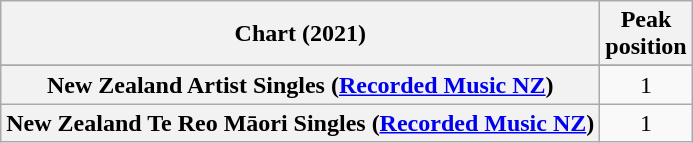<table class="wikitable plainrowheaders" style="text-align:center">
<tr>
<th scope="col">Chart (2021)</th>
<th scope="col">Peak<br>position</th>
</tr>
<tr>
</tr>
<tr>
<th scope="row">New Zealand Artist Singles (<a href='#'>Recorded Music NZ</a>)</th>
<td>1</td>
</tr>
<tr>
<th scope="row">New Zealand Te Reo Māori Singles (<a href='#'>Recorded Music NZ</a>)</th>
<td>1</td>
</tr>
</table>
